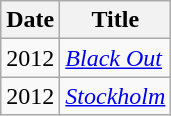<table class="wikitable">
<tr>
<th>Date</th>
<th>Title</th>
</tr>
<tr>
<td>2012</td>
<td><em><a href='#'>Black Out</a></em></td>
</tr>
<tr>
<td>2012</td>
<td><em><a href='#'>Stockholm</a></em></td>
</tr>
</table>
